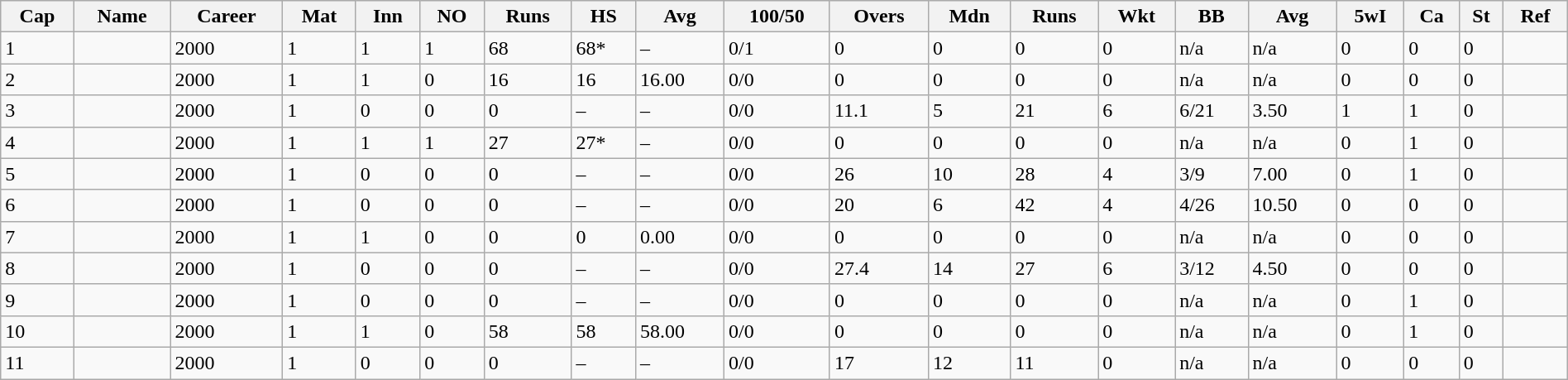<table class="wikitable sortable" width="100%">
<tr bgcolor="#efefef">
<th>Cap</th>
<th>Name</th>
<th class="unsortable">Career</th>
<th>Mat</th>
<th>Inn</th>
<th>NO</th>
<th>Runs</th>
<th>HS</th>
<th>Avg</th>
<th>100/50</th>
<th>Overs</th>
<th>Mdn</th>
<th>Runs</th>
<th>Wkt</th>
<th>BB</th>
<th>Avg</th>
<th>5wI</th>
<th>Ca</th>
<th>St</th>
<th class="unsortable">Ref</th>
</tr>
<tr>
<td>1</td>
<td></td>
<td>2000</td>
<td>1</td>
<td>1</td>
<td>1</td>
<td>68</td>
<td>68*</td>
<td>–</td>
<td>0/1</td>
<td>0</td>
<td>0</td>
<td>0</td>
<td>0</td>
<td>n/a</td>
<td>n/a</td>
<td>0</td>
<td>0</td>
<td>0</td>
<td></td>
</tr>
<tr>
<td>2</td>
<td></td>
<td>2000</td>
<td>1</td>
<td>1</td>
<td>0</td>
<td>16</td>
<td>16</td>
<td>16.00</td>
<td>0/0</td>
<td>0</td>
<td>0</td>
<td>0</td>
<td>0</td>
<td>n/a</td>
<td>n/a</td>
<td>0</td>
<td>0</td>
<td>0</td>
<td></td>
</tr>
<tr>
<td>3</td>
<td></td>
<td>2000</td>
<td>1</td>
<td>0</td>
<td>0</td>
<td>0</td>
<td>–</td>
<td>–</td>
<td>0/0</td>
<td>11.1</td>
<td>5</td>
<td>21</td>
<td>6</td>
<td>6/21</td>
<td>3.50</td>
<td>1</td>
<td>1</td>
<td>0</td>
<td></td>
</tr>
<tr>
<td>4</td>
<td></td>
<td>2000</td>
<td>1</td>
<td>1</td>
<td>1</td>
<td>27</td>
<td>27*</td>
<td>–</td>
<td>0/0</td>
<td>0</td>
<td>0</td>
<td>0</td>
<td>0</td>
<td>n/a</td>
<td>n/a</td>
<td>0</td>
<td>1</td>
<td>0</td>
<td></td>
</tr>
<tr>
<td>5</td>
<td></td>
<td>2000</td>
<td>1</td>
<td>0</td>
<td>0</td>
<td>0</td>
<td>–</td>
<td>–</td>
<td>0/0</td>
<td>26</td>
<td>10</td>
<td>28</td>
<td>4</td>
<td>3/9</td>
<td>7.00</td>
<td>0</td>
<td>1</td>
<td>0</td>
<td></td>
</tr>
<tr>
<td>6</td>
<td></td>
<td>2000</td>
<td>1</td>
<td>0</td>
<td>0</td>
<td>0</td>
<td>–</td>
<td>–</td>
<td>0/0</td>
<td>20</td>
<td>6</td>
<td>42</td>
<td>4</td>
<td>4/26</td>
<td>10.50</td>
<td>0</td>
<td>0</td>
<td>0</td>
<td></td>
</tr>
<tr>
<td>7</td>
<td></td>
<td>2000</td>
<td>1</td>
<td>1</td>
<td>0</td>
<td>0</td>
<td>0</td>
<td>0.00</td>
<td>0/0</td>
<td>0</td>
<td>0</td>
<td>0</td>
<td>0</td>
<td>n/a</td>
<td>n/a</td>
<td>0</td>
<td>0</td>
<td>0</td>
<td></td>
</tr>
<tr>
<td>8</td>
<td></td>
<td>2000</td>
<td>1</td>
<td>0</td>
<td>0</td>
<td>0</td>
<td>–</td>
<td>–</td>
<td>0/0</td>
<td>27.4</td>
<td>14</td>
<td>27</td>
<td>6</td>
<td>3/12</td>
<td>4.50</td>
<td>0</td>
<td>0</td>
<td>0</td>
<td></td>
</tr>
<tr>
<td>9</td>
<td></td>
<td>2000</td>
<td>1</td>
<td>0</td>
<td>0</td>
<td>0</td>
<td>–</td>
<td>–</td>
<td>0/0</td>
<td>0</td>
<td>0</td>
<td>0</td>
<td>0</td>
<td>n/a</td>
<td>n/a</td>
<td>0</td>
<td>1</td>
<td>0</td>
<td></td>
</tr>
<tr>
<td>10</td>
<td></td>
<td>2000</td>
<td>1</td>
<td>1</td>
<td>0</td>
<td>58</td>
<td>58</td>
<td>58.00</td>
<td>0/0</td>
<td>0</td>
<td>0</td>
<td>0</td>
<td>0</td>
<td>n/a</td>
<td>n/a</td>
<td>0</td>
<td>1</td>
<td>0</td>
<td></td>
</tr>
<tr>
<td>11</td>
<td></td>
<td>2000</td>
<td>1</td>
<td>0</td>
<td>0</td>
<td>0</td>
<td>–</td>
<td>–</td>
<td>0/0</td>
<td>17</td>
<td>12</td>
<td>11</td>
<td>0</td>
<td>n/a</td>
<td>n/a</td>
<td>0</td>
<td>0</td>
<td>0</td>
<td></td>
</tr>
</table>
